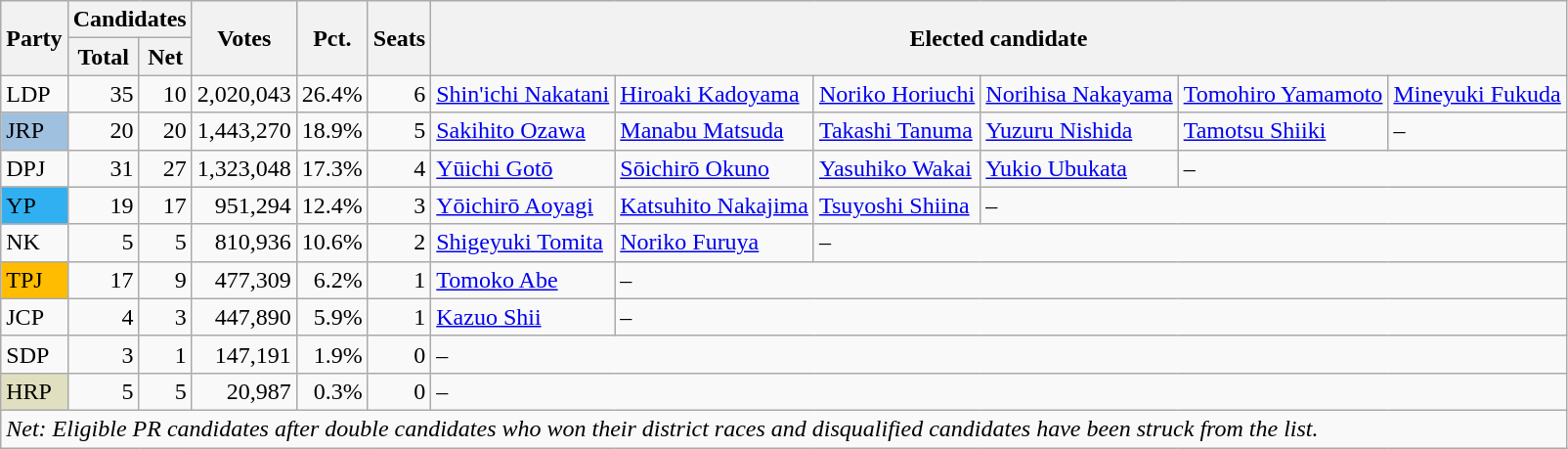<table class="wikitable">
<tr>
<th rowspan="2">Party</th>
<th colspan="2">Candidates</th>
<th rowspan="2">Votes</th>
<th rowspan="2">Pct.</th>
<th rowspan="2">Seats</th>
<th colspan="6" rowspan="2">Elected candidate</th>
</tr>
<tr>
<th>Total</th>
<th>Net</th>
</tr>
<tr>
<td>LDP</td>
<td align="right">35</td>
<td align="right">10</td>
<td align="right">2,020,043</td>
<td align="right">26.4%</td>
<td align="right">6</td>
<td><a href='#'>Shin'ichi Nakatani</a></td>
<td><a href='#'>Hiroaki Kadoyama</a></td>
<td><a href='#'>Noriko Horiuchi</a></td>
<td><a href='#'>Norihisa Nakayama</a></td>
<td><a href='#'>Tomohiro Yamamoto</a></td>
<td><a href='#'>Mineyuki Fukuda</a></td>
</tr>
<tr>
<td bgcolor="#A0C0E0">JRP</td>
<td align="right">20</td>
<td align="right">20</td>
<td align="right">1,443,270</td>
<td align="right">18.9%</td>
<td align="right">5</td>
<td><a href='#'>Sakihito Ozawa</a></td>
<td><a href='#'>Manabu Matsuda</a></td>
<td><a href='#'>Takashi Tanuma</a></td>
<td><a href='#'>Yuzuru Nishida</a></td>
<td><a href='#'>Tamotsu Shiiki</a></td>
<td>–</td>
</tr>
<tr>
<td>DPJ</td>
<td align="right">31</td>
<td align="right">27</td>
<td align="right">1,323,048</td>
<td align="right">17.3%</td>
<td align="right">4</td>
<td><a href='#'>Yūichi Gotō</a></td>
<td><a href='#'>Sōichirō Okuno</a></td>
<td><a href='#'>Yasuhiko Wakai</a></td>
<td><a href='#'>Yukio Ubukata</a></td>
<td colspan="2">–</td>
</tr>
<tr>
<td bgcolor="#30B0F0">YP</td>
<td align="right">19</td>
<td align="right">17</td>
<td align="right">951,294</td>
<td align="right">12.4%</td>
<td align="right">3</td>
<td><a href='#'>Yōichirō Aoyagi</a></td>
<td><a href='#'>Katsuhito Nakajima</a></td>
<td><a href='#'>Tsuyoshi Shiina</a></td>
<td colspan="3">–</td>
</tr>
<tr>
<td>NK</td>
<td align="right">5</td>
<td align="right">5</td>
<td align="right">810,936</td>
<td align="right">10.6%</td>
<td align="right">2</td>
<td><a href='#'>Shigeyuki Tomita</a></td>
<td><a href='#'>Noriko Furuya</a></td>
<td colspan="4">–</td>
</tr>
<tr>
<td bgcolor="#FFBC00">TPJ</td>
<td align="right">17</td>
<td align="right">9</td>
<td align="right">477,309</td>
<td align="right">6.2%</td>
<td align="right">1</td>
<td><a href='#'>Tomoko Abe</a></td>
<td colspan="5">–</td>
</tr>
<tr>
<td>JCP</td>
<td align="right">4</td>
<td align="right">3</td>
<td align="right">447,890</td>
<td align="right">5.9%</td>
<td align="right">1</td>
<td><a href='#'>Kazuo Shii</a></td>
<td colspan="5">–</td>
</tr>
<tr>
<td>SDP</td>
<td align="right">3</td>
<td align="right">1</td>
<td align="right">147,191</td>
<td align="right">1.9%</td>
<td align="right">0</td>
<td colspan="6">–</td>
</tr>
<tr>
<td bgcolor="#E0E0C0">HRP</td>
<td align="right">5</td>
<td align="right">5</td>
<td align="right">20,987</td>
<td align="right">0.3%</td>
<td align="right">0</td>
<td colspan="6">–</td>
</tr>
<tr>
<td colspan="13"><em>Net: Eligible PR candidates after double candidates who won their district races and disqualified candidates have been struck from the list.</em></td>
</tr>
</table>
